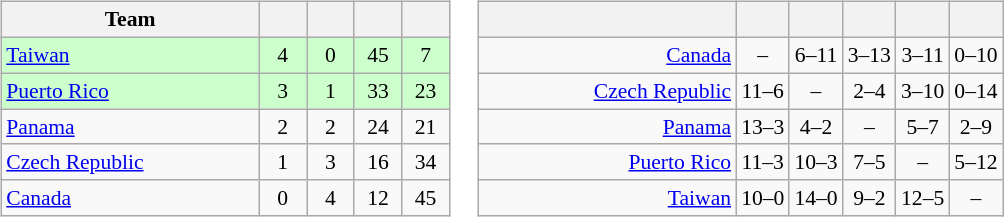<table>
<tr>
<td><br><table class="wikitable" style="text-align: center; font-size: 90%;">
<tr>
<th width=165>Team</th>
<th width=25></th>
<th width=25></th>
<th width=25></th>
<th width=25></th>
</tr>
<tr bgcolor="#ccffcc">
<td align="left"> <a href='#'>Taiwan</a></td>
<td>4</td>
<td>0</td>
<td>45</td>
<td>7</td>
</tr>
<tr bgcolor="#ccffcc">
<td align="left"> <a href='#'>Puerto Rico</a></td>
<td>3</td>
<td>1</td>
<td>33</td>
<td>23</td>
</tr>
<tr>
<td align="left"> <a href='#'>Panama</a></td>
<td>2</td>
<td>2</td>
<td>24</td>
<td>21</td>
</tr>
<tr>
<td align="left"> <a href='#'>Czech Republic</a></td>
<td>1</td>
<td>3</td>
<td>16</td>
<td>34</td>
</tr>
<tr>
<td align="left"> <a href='#'>Canada</a></td>
<td>0</td>
<td>4</td>
<td>12</td>
<td>45</td>
</tr>
</table>
</td>
<td><br><table class="wikitable" style="text-align:center; font-size:90%;">
<tr>
<th width=165> </th>
<th></th>
<th></th>
<th></th>
<th></th>
<th></th>
</tr>
<tr>
<td style="text-align:right;"><a href='#'>Canada</a> </td>
<td>–</td>
<td>6–11</td>
<td>3–13</td>
<td>3–11</td>
<td>0–10</td>
</tr>
<tr>
<td style="text-align:right;"><a href='#'>Czech Republic</a> </td>
<td>11–6</td>
<td>–</td>
<td>2–4</td>
<td>3–10</td>
<td>0–14</td>
</tr>
<tr>
<td style="text-align:right;"><a href='#'>Panama</a> </td>
<td>13–3</td>
<td>4–2</td>
<td>–</td>
<td>5–7</td>
<td>2–9</td>
</tr>
<tr>
<td style="text-align:right;"><a href='#'>Puerto Rico</a> </td>
<td>11–3</td>
<td>10–3</td>
<td>7–5</td>
<td>–</td>
<td>5–12</td>
</tr>
<tr>
<td style="text-align:right;"><a href='#'>Taiwan</a> </td>
<td>10–0</td>
<td>14–0</td>
<td>9–2</td>
<td>12–5</td>
<td>–</td>
</tr>
</table>
</td>
</tr>
</table>
